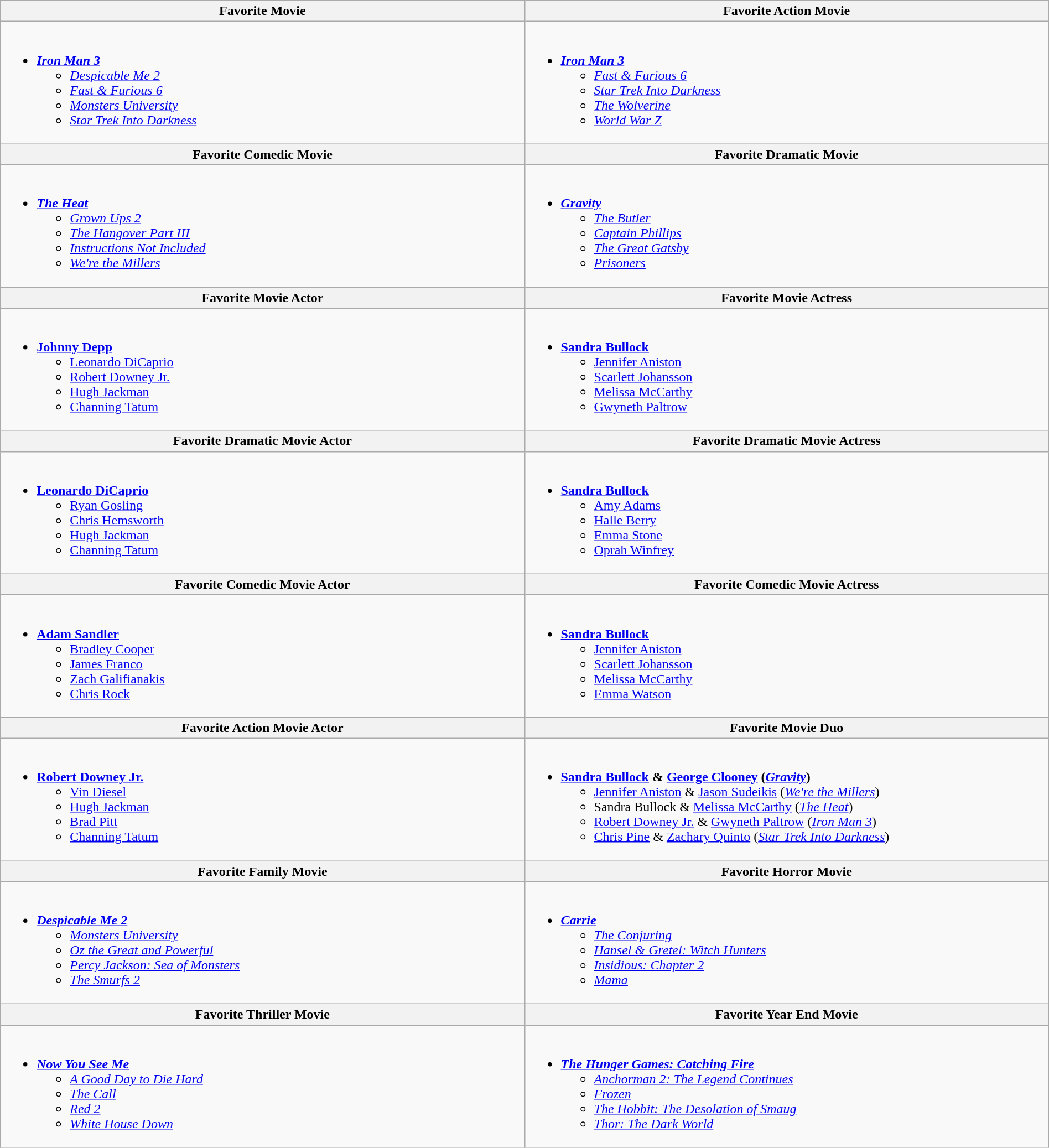<table class="wikitable" style="width:100%;">
<tr>
<th>Favorite Movie</th>
<th>Favorite Action Movie</th>
</tr>
<tr>
<td valign="top"><br><ul><li><strong><em><a href='#'>Iron Man 3</a></em></strong><ul><li><em><a href='#'>Despicable Me 2</a></em></li><li><em><a href='#'>Fast & Furious 6</a></em></li><li><em><a href='#'>Monsters University</a></em></li><li><em><a href='#'>Star Trek Into Darkness</a></em></li></ul></li></ul></td>
<td valign="top"><br><ul><li><strong><em><a href='#'>Iron Man 3</a></em></strong><ul><li><em><a href='#'>Fast & Furious 6</a></em></li><li><em><a href='#'>Star Trek Into Darkness</a></em></li><li><em><a href='#'>The Wolverine</a></em></li><li><em><a href='#'>World War Z</a></em></li></ul></li></ul></td>
</tr>
<tr>
<th>Favorite Comedic Movie</th>
<th>Favorite Dramatic Movie</th>
</tr>
<tr>
<td valign="top"><br><ul><li><strong><em><a href='#'>The Heat</a></em></strong><ul><li><em><a href='#'>Grown Ups 2</a></em></li><li><em><a href='#'>The Hangover Part III</a></em></li><li><em><a href='#'>Instructions Not Included</a></em></li><li><em><a href='#'>We're the Millers</a></em></li></ul></li></ul></td>
<td valign="top"><br><ul><li><strong><em><a href='#'>Gravity</a></em></strong><ul><li><em><a href='#'>The Butler</a></em></li><li><em><a href='#'>Captain Phillips</a></em></li><li><em><a href='#'>The Great Gatsby</a></em></li><li><em><a href='#'>Prisoners</a></em></li></ul></li></ul></td>
</tr>
<tr>
<th style="width:50%;">Favorite Movie Actor</th>
<th style="width:50%;">Favorite Movie Actress</th>
</tr>
<tr>
<td valign="top"><br><ul><li><strong><a href='#'>Johnny Depp</a></strong><ul><li><a href='#'>Leonardo DiCaprio</a></li><li><a href='#'>Robert Downey Jr.</a></li><li><a href='#'>Hugh Jackman</a></li><li><a href='#'>Channing Tatum</a></li></ul></li></ul></td>
<td valign="top"><br><ul><li><strong><a href='#'>Sandra Bullock</a></strong><ul><li><a href='#'>Jennifer Aniston</a></li><li><a href='#'>Scarlett Johansson</a></li><li><a href='#'>Melissa McCarthy</a></li><li><a href='#'>Gwyneth Paltrow</a></li></ul></li></ul></td>
</tr>
<tr>
<th style="width:50%;">Favorite Dramatic Movie Actor</th>
<th style="width:50%;">Favorite Dramatic Movie Actress</th>
</tr>
<tr>
<td valign="top"><br><ul><li><strong><a href='#'>Leonardo DiCaprio</a></strong><ul><li><a href='#'>Ryan Gosling</a></li><li><a href='#'>Chris Hemsworth</a></li><li><a href='#'>Hugh Jackman</a></li><li><a href='#'>Channing Tatum</a></li></ul></li></ul></td>
<td valign="top"><br><ul><li><strong><a href='#'>Sandra Bullock</a></strong><ul><li><a href='#'>Amy Adams</a></li><li><a href='#'>Halle Berry</a></li><li><a href='#'>Emma Stone</a></li><li><a href='#'>Oprah Winfrey</a></li></ul></li></ul></td>
</tr>
<tr>
<th>Favorite Comedic Movie Actor</th>
<th>Favorite Comedic Movie Actress</th>
</tr>
<tr>
<td valign="top"><br><ul><li><strong><a href='#'>Adam Sandler</a></strong><ul><li><a href='#'>Bradley Cooper</a></li><li><a href='#'>James Franco</a></li><li><a href='#'>Zach Galifianakis</a></li><li><a href='#'>Chris Rock</a></li></ul></li></ul></td>
<td valign="top"><br><ul><li><strong><a href='#'>Sandra Bullock</a></strong><ul><li><a href='#'>Jennifer Aniston</a></li><li><a href='#'>Scarlett Johansson</a></li><li><a href='#'>Melissa McCarthy</a></li><li><a href='#'>Emma Watson</a></li></ul></li></ul></td>
</tr>
<tr>
<th>Favorite Action Movie Actor</th>
<th>Favorite Movie Duo</th>
</tr>
<tr>
<td valign="top"><br><ul><li><strong><a href='#'>Robert Downey Jr.</a></strong><ul><li><a href='#'>Vin Diesel</a></li><li><a href='#'>Hugh Jackman</a></li><li><a href='#'>Brad Pitt</a></li><li><a href='#'>Channing Tatum</a></li></ul></li></ul></td>
<td valign="top"><br><ul><li><strong><a href='#'>Sandra Bullock</a> & <a href='#'>George Clooney</a> (<em><a href='#'>Gravity</a></em>)</strong><ul><li><a href='#'>Jennifer Aniston</a> & <a href='#'>Jason Sudeikis</a> (<em><a href='#'>We're the Millers</a></em>)</li><li>Sandra Bullock & <a href='#'>Melissa McCarthy</a>  (<em><a href='#'>The Heat</a></em>)</li><li><a href='#'>Robert Downey Jr.</a>  & <a href='#'>Gwyneth Paltrow</a> (<em><a href='#'>Iron Man 3</a></em>)</li><li><a href='#'>Chris Pine</a> & <a href='#'>Zachary Quinto</a> (<em><a href='#'>Star Trek Into Darkness</a></em>)</li></ul></li></ul></td>
</tr>
<tr>
<th>Favorite Family Movie</th>
<th>Favorite Horror Movie</th>
</tr>
<tr>
<td valign="top"><br><ul><li><strong><em><a href='#'>Despicable Me 2</a></em></strong><ul><li><em><a href='#'>Monsters University</a></em></li><li><em><a href='#'>Oz the Great and Powerful</a></em></li><li><em><a href='#'>Percy Jackson: Sea of Monsters</a></em></li><li><em><a href='#'>The Smurfs 2</a></em></li></ul></li></ul></td>
<td valign="top"><br><ul><li><strong><em><a href='#'>Carrie</a></em></strong><ul><li><em><a href='#'>The Conjuring</a></em></li><li><em><a href='#'>Hansel & Gretel: Witch Hunters</a></em></li><li><em><a href='#'>Insidious: Chapter 2</a></em></li><li><em><a href='#'>Mama</a></em></li></ul></li></ul></td>
</tr>
<tr>
<th>Favorite Thriller Movie</th>
<th>Favorite Year End Movie</th>
</tr>
<tr>
<td valign="top"><br><ul><li><strong><em><a href='#'>Now You See Me</a></em></strong><ul><li><em><a href='#'>A Good Day to Die Hard</a></em></li><li><em><a href='#'>The Call</a></em></li><li><em><a href='#'>Red 2</a></em></li><li><em><a href='#'>White House Down</a></em></li></ul></li></ul></td>
<td valign="top"><br><ul><li><strong><em><a href='#'>The Hunger Games: Catching Fire</a></em></strong><ul><li><em><a href='#'>Anchorman 2: The Legend Continues</a></em></li><li><em><a href='#'>Frozen</a></em></li><li><em><a href='#'>The Hobbit: The Desolation of Smaug</a></em></li><li><em><a href='#'>Thor: The Dark World</a></em></li></ul></li></ul></td>
</tr>
</table>
